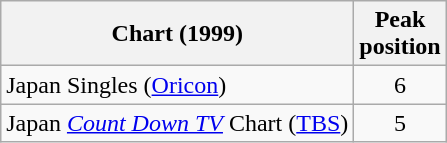<table class="wikitable sortable plainrowheaders">
<tr>
<th>Chart (1999)</th>
<th>Peak<br>position</th>
</tr>
<tr>
<td>Japan Singles (<a href='#'>Oricon</a>)</td>
<td align="center">6</td>
</tr>
<tr>
<td>Japan <em><a href='#'>Count Down TV</a></em> Chart (<a href='#'>TBS</a>)</td>
<td align="center">5</td>
</tr>
</table>
